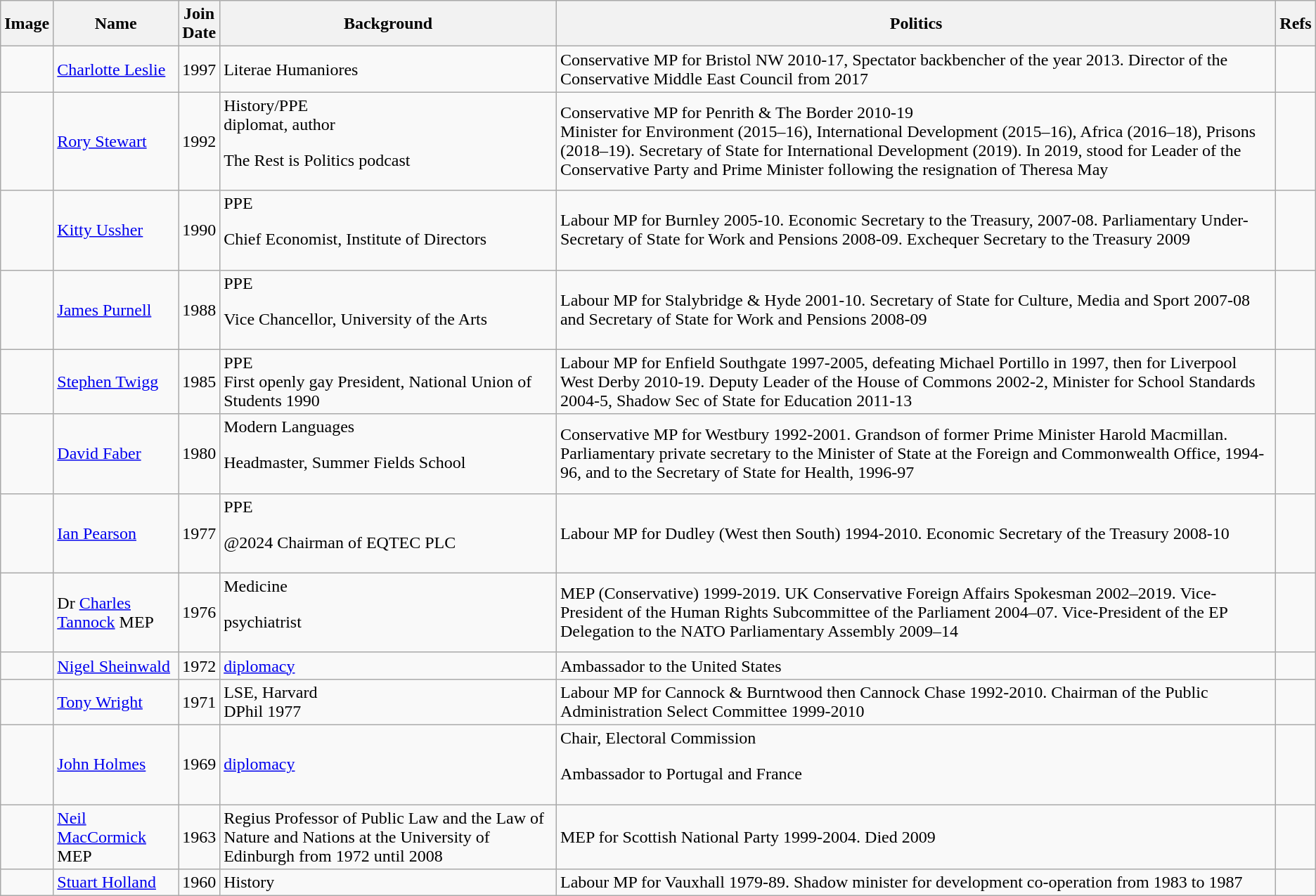<table class="wikitable sortable">
<tr>
<th class="unsortable">Image</th>
<th>Name</th>
<th>Join<br>Date</th>
<th>Background</th>
<th>Politics</th>
<th>Refs</th>
</tr>
<tr>
<td></td>
<td><a href='#'>Charlotte Leslie</a></td>
<td>1997</td>
<td>Literae Humaniores</td>
<td>Conservative MP for Bristol NW 2010-17, Spectator backbencher of the year 2013. Director of the Conservative Middle East Council from 2017</td>
<td></td>
</tr>
<tr>
<td></td>
<td><a href='#'>Rory Stewart</a></td>
<td>1992</td>
<td>History/PPE<br>diplomat, author<p>The Rest is Politics podcast</p></td>
<td>Conservative MP for Penrith & The Border 2010-19<br>Minister for Environment (2015–16), International Development (2015–16), Africa (2016–18), Prisons (2018–19). Secretary of State for International Development (2019). In 2019, stood for Leader of the Conservative Party and Prime Minister following the resignation of Theresa May</td>
<td></td>
</tr>
<tr>
<td></td>
<td><a href='#'>Kitty Ussher</a></td>
<td>1990</td>
<td>PPE<p>Chief Economist, Institute of Directors</p></td>
<td>Labour MP for Burnley 2005-10. Economic Secretary to the Treasury, 2007-08. Parliamentary Under-Secretary of State for Work and Pensions 2008-09. Exchequer Secretary to the Treasury 2009</td>
<td></td>
</tr>
<tr>
<td></td>
<td><a href='#'>James Purnell</a></td>
<td>1988</td>
<td>PPE<p>Vice Chancellor, University of the Arts</p></td>
<td>Labour MP for Stalybridge & Hyde 2001-10.  Secretary of State for Culture, Media and Sport 2007-08 and Secretary of State for Work and Pensions 2008-09</td>
<td></td>
</tr>
<tr>
<td></td>
<td><a href='#'>Stephen Twigg</a></td>
<td>1985</td>
<td>PPE<br>First openly gay President, National Union of Students 1990</td>
<td>Labour MP for Enfield Southgate 1997-2005, defeating Michael Portillo in 1997, then for Liverpool West Derby 2010-19. Deputy Leader of the House of Commons 2002-2, Minister for School Standards 2004-5, Shadow Sec of State for Education 2011-13</td>
<td></td>
</tr>
<tr>
<td></td>
<td><a href='#'>David Faber</a></td>
<td>1980</td>
<td>Modern Languages<p>Headmaster, Summer Fields School</p></td>
<td>Conservative MP for Westbury 1992-2001. Grandson of former Prime Minister Harold Macmillan.  Parliamentary private secretary to the Minister of State at the Foreign and Commonwealth Office, 1994-96, and to the Secretary of State for Health, 1996-97</td>
<td></td>
</tr>
<tr>
<td></td>
<td><a href='#'>Ian Pearson</a></td>
<td>1977</td>
<td>PPE<p>@2024 Chairman of EQTEC PLC</p></td>
<td>Labour MP for Dudley (West then South) 1994-2010. Economic Secretary of the Treasury 2008-10</td>
<td></td>
</tr>
<tr>
<td></td>
<td>Dr <a href='#'>Charles Tannock</a> MEP</td>
<td>1976</td>
<td>Medicine<p>psychiatrist</p></td>
<td>MEP (Conservative) 1999-2019. UK Conservative Foreign Affairs Spokesman 2002–2019. Vice-President of the Human Rights Subcommittee of the Parliament 2004–07. Vice-President of the EP Delegation to the NATO Parliamentary Assembly 2009–14</td>
<td></td>
</tr>
<tr>
<td></td>
<td><a href='#'>Nigel Sheinwald</a></td>
<td>1972</td>
<td><a href='#'>diplomacy</a></td>
<td>Ambassador to the United States</td>
<td></td>
</tr>
<tr>
<td></td>
<td><a href='#'>Tony Wright</a></td>
<td>1971</td>
<td>LSE, Harvard<br>DPhil 1977</td>
<td>Labour MP for Cannock & Burntwood then Cannock Chase 1992-2010. Chairman of the Public Administration Select Committee 1999-2010</td>
<td></td>
</tr>
<tr>
<td></td>
<td><a href='#'>John Holmes</a></td>
<td>1969</td>
<td><a href='#'>diplomacy</a></td>
<td>Chair, Electoral Commission<p>Ambassador to Portugal and France</p></td>
</tr>
<tr>
<td></td>
<td><a href='#'>Neil MacCormick</a> MEP</td>
<td>1963</td>
<td>Regius Professor of Public Law and the Law of Nature and Nations at the University of Edinburgh from 1972 until 2008</td>
<td>MEP for Scottish National Party 1999-2004. Died 2009</td>
<td></td>
</tr>
<tr>
<td></td>
<td><a href='#'>Stuart Holland</a></td>
<td>1960</td>
<td>History</td>
<td>Labour MP for Vauxhall 1979-89. Shadow minister for development co-operation from 1983 to 1987</td>
<td></td>
</tr>
</table>
